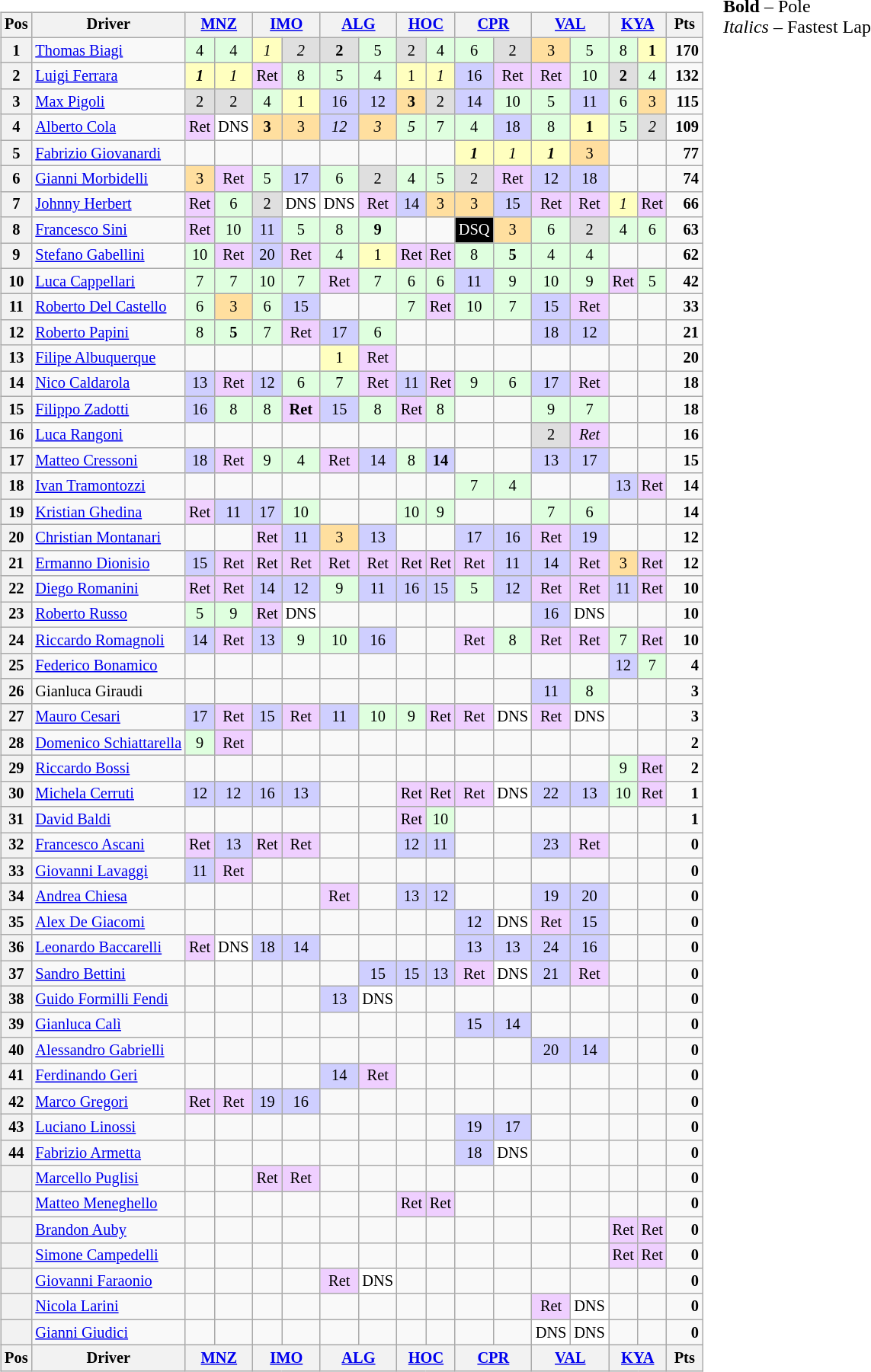<table>
<tr>
<td valign="top"><br><table align="left"| class="wikitable" style="font-size: 85%; text-align: center">
<tr valign="top">
<th valign="middle">Pos</th>
<th valign="middle">Driver</th>
<th colspan=2><a href='#'>MNZ</a><br></th>
<th colspan=2><a href='#'>IMO</a><br></th>
<th colspan=2><a href='#'>ALG</a><br></th>
<th colspan=2><a href='#'>HOC</a><br></th>
<th colspan=2><a href='#'>CPR</a><br></th>
<th colspan=2><a href='#'>VAL</a><br></th>
<th colspan=2><a href='#'>KYA</a><br></th>
<th valign="middle"> Pts </th>
</tr>
<tr>
<th>1</th>
<td align="left"> <a href='#'>Thomas Biagi</a></td>
<td style="background:#dfffdf;">4</td>
<td style="background:#dfffdf;">4</td>
<td style="background:#ffffbf;"><em>1</em></td>
<td style="background:#dfdfdf;"><em>2</em></td>
<td style="background:#dfdfdf;"><strong>2</strong></td>
<td style="background:#dfffdf;">5</td>
<td style="background:#dfdfdf;">2</td>
<td style="background:#dfffdf;">4</td>
<td style="background:#dfffdf;">6</td>
<td style="background:#dfdfdf;">2</td>
<td style="background:#ffdf9f;">3</td>
<td style="background:#dfffdf;">5</td>
<td style="background:#dfffdf;">8</td>
<td style="background:#ffffbf;"><strong>1</strong></td>
<td align="right"><strong>170</strong></td>
</tr>
<tr>
<th>2</th>
<td align="left"> <a href='#'>Luigi Ferrara</a></td>
<td style="background:#ffffbf;"><strong><em>1</em></strong></td>
<td style="background:#ffffbf;"><em>1</em></td>
<td style="background:#efcfff;">Ret</td>
<td style="background:#dfffdf;">8</td>
<td style="background:#dfffdf;">5</td>
<td style="background:#dfffdf;">4</td>
<td style="background:#ffffbf;">1</td>
<td style="background:#ffffbf;"><em>1</em></td>
<td style="background:#cfcfff;">16</td>
<td style="background:#efcfff;">Ret</td>
<td style="background:#efcfff;">Ret</td>
<td style="background:#dfffdf;">10</td>
<td style="background:#dfdfdf;"><strong>2</strong></td>
<td style="background:#dfffdf;">4</td>
<td align="right"><strong>132</strong></td>
</tr>
<tr>
<th>3</th>
<td align="left"> <a href='#'>Max Pigoli</a></td>
<td style="background:#dfdfdf;">2</td>
<td style="background:#dfdfdf;">2</td>
<td style="background:#dfffdf;">4</td>
<td style="background:#ffffbf;">1</td>
<td style="background:#cfcfff;">16</td>
<td style="background:#cfcfff;">12</td>
<td style="background:#ffdf9f;"><strong>3</strong></td>
<td style="background:#dfdfdf;">2</td>
<td style="background:#cfcfff;">14</td>
<td style="background:#dfffdf;">10</td>
<td style="background:#dfffdf;">5</td>
<td style="background:#cfcfff;">11</td>
<td style="background:#dfffdf;">6</td>
<td style="background:#ffdf9f;">3</td>
<td align="right"><strong>115</strong></td>
</tr>
<tr>
<th>4</th>
<td align="left"> <a href='#'>Alberto Cola</a></td>
<td style="background:#efcfff;">Ret</td>
<td style="background:#ffffff;">DNS</td>
<td style="background:#ffdf9f;"><strong>3</strong></td>
<td style="background:#ffdf9f;">3</td>
<td style="background:#cfcfff;"><em>12</em></td>
<td style="background:#ffdf9f;"><em>3</em></td>
<td style="background:#dfffdf;"><em>5</em></td>
<td style="background:#dfffdf;">7</td>
<td style="background:#dfffdf;">4</td>
<td style="background:#cfcfff;">18</td>
<td style="background:#dfffdf;">8</td>
<td style="background:#ffffbf;"><strong>1</strong></td>
<td style="background:#dfffdf;">5</td>
<td style="background:#dfdfdf;"><em>2</em></td>
<td align="right"><strong>109</strong></td>
</tr>
<tr>
<th>5</th>
<td align="left"> <a href='#'>Fabrizio Giovanardi</a></td>
<td></td>
<td></td>
<td></td>
<td></td>
<td></td>
<td></td>
<td></td>
<td></td>
<td style="background:#ffffbf;"><strong><em>1</em></strong></td>
<td style="background:#ffffbf;"><em>1</em></td>
<td style="background:#ffffbf;"><strong><em>1</em></strong></td>
<td style="background:#ffdf9f;">3</td>
<td></td>
<td></td>
<td align="right"><strong>77</strong></td>
</tr>
<tr>
<th>6</th>
<td align="left"> <a href='#'>Gianni Morbidelli</a></td>
<td style="background:#ffdf9f;">3</td>
<td style="background:#efcfff;">Ret</td>
<td style="background:#dfffdf;">5</td>
<td style="background:#cfcfff;">17</td>
<td style="background:#dfffdf;">6</td>
<td style="background:#dfdfdf;">2</td>
<td style="background:#dfffdf;">4</td>
<td style="background:#dfffdf;">5</td>
<td style="background:#dfdfdf;">2</td>
<td style="background:#efcfff;">Ret</td>
<td style="background:#cfcfff;">12</td>
<td style="background:#cfcfff;">18</td>
<td></td>
<td></td>
<td align="right"><strong>74</strong></td>
</tr>
<tr>
<th>7</th>
<td align="left"> <a href='#'>Johnny Herbert</a></td>
<td style="background:#efcfff;">Ret</td>
<td style="background:#dfffdf;">6</td>
<td style="background:#dfdfdf;">2</td>
<td style="background:#ffffff;">DNS</td>
<td style="background:#ffffff;">DNS</td>
<td style="background:#efcfff;">Ret</td>
<td style="background:#cfcfff;">14</td>
<td style="background:#ffdf9f;">3</td>
<td style="background:#ffdf9f;">3</td>
<td style="background:#cfcfff;">15</td>
<td style="background:#efcfff;">Ret</td>
<td style="background:#efcfff;">Ret</td>
<td style="background:#ffffbf;"><em>1</em></td>
<td style="background:#efcfff;">Ret</td>
<td align="right"><strong>66</strong></td>
</tr>
<tr>
<th>8</th>
<td align="left"> <a href='#'>Francesco Sini</a></td>
<td style="background:#efcfff;">Ret</td>
<td style="background:#dfffdf;">10</td>
<td style="background:#cfcfff;">11</td>
<td style="background:#dfffdf;">5</td>
<td style="background:#dfffdf;">8</td>
<td style="background:#dfffdf;"><strong>9</strong></td>
<td></td>
<td></td>
<td style="background:black; color:white;">DSQ</td>
<td style="background:#ffdf9f;">3</td>
<td style="background:#dfffdf;">6</td>
<td style="background:#dfdfdf;">2</td>
<td style="background:#dfffdf;">4</td>
<td style="background:#dfffdf;">6</td>
<td align="right"><strong>63</strong></td>
</tr>
<tr>
<th>9</th>
<td align="left"> <a href='#'>Stefano Gabellini</a></td>
<td style="background:#dfffdf;">10</td>
<td style="background:#efcfff;">Ret</td>
<td style="background:#cfcfff;">20</td>
<td style="background:#efcfff;">Ret</td>
<td style="background:#dfffdf;">4</td>
<td style="background:#ffffbf;">1</td>
<td style="background:#efcfff;">Ret</td>
<td style="background:#efcfff;">Ret</td>
<td style="background:#dfffdf;">8</td>
<td style="background:#dfffdf;"><strong>5</strong></td>
<td style="background:#dfffdf;">4</td>
<td style="background:#dfffdf;">4</td>
<td></td>
<td></td>
<td align="right"><strong>62</strong></td>
</tr>
<tr>
<th>10</th>
<td align="left"> <a href='#'>Luca Cappellari</a></td>
<td style="background:#dfffdf;">7</td>
<td style="background:#dfffdf;">7</td>
<td style="background:#dfffdf;">10</td>
<td style="background:#dfffdf;">7</td>
<td style="background:#efcfff;">Ret</td>
<td style="background:#dfffdf;">7</td>
<td style="background:#dfffdf;">6</td>
<td style="background:#dfffdf;">6</td>
<td style="background:#cfcfff;">11</td>
<td style="background:#dfffdf;">9</td>
<td style="background:#dfffdf;">10</td>
<td style="background:#dfffdf;">9</td>
<td style="background:#efcfff;">Ret</td>
<td style="background:#dfffdf;">5</td>
<td align="right"><strong>42</strong></td>
</tr>
<tr>
<th>11</th>
<td align="left"> <a href='#'>Roberto Del Castello</a></td>
<td style="background:#dfffdf;">6</td>
<td style="background:#ffdf9f;">3</td>
<td style="background:#dfffdf;">6</td>
<td style="background:#cfcfff;">15</td>
<td></td>
<td></td>
<td style="background:#dfffdf;">7</td>
<td style="background:#efcfff;">Ret</td>
<td style="background:#dfffdf;">10</td>
<td style="background:#dfffdf;">7</td>
<td style="background:#cfcfff;">15</td>
<td style="background:#efcfff;">Ret</td>
<td></td>
<td></td>
<td align="right"><strong>33</strong></td>
</tr>
<tr>
<th>12</th>
<td align="left"> <a href='#'>Roberto Papini</a></td>
<td style="background:#dfffdf;">8</td>
<td style="background:#dfffdf;"><strong>5</strong></td>
<td style="background:#dfffdf;">7</td>
<td style="background:#efcfff;">Ret</td>
<td style="background:#cfcfff;">17</td>
<td style="background:#dfffdf;">6</td>
<td></td>
<td></td>
<td></td>
<td></td>
<td style="background:#cfcfff;">18</td>
<td style="background:#cfcfff;">12</td>
<td></td>
<td></td>
<td align="right"><strong>21</strong></td>
</tr>
<tr>
<th>13</th>
<td align="left"> <a href='#'>Filipe Albuquerque</a></td>
<td></td>
<td></td>
<td></td>
<td></td>
<td style="background:#ffffbf;">1</td>
<td style="background:#efcfff;">Ret</td>
<td></td>
<td></td>
<td></td>
<td></td>
<td></td>
<td></td>
<td></td>
<td></td>
<td align="right"><strong>20</strong></td>
</tr>
<tr>
<th>14</th>
<td align="left"> <a href='#'>Nico Caldarola</a></td>
<td style="background:#cfcfff;">13</td>
<td style="background:#efcfff;">Ret</td>
<td style="background:#cfcfff;">12</td>
<td style="background:#dfffdf;">6</td>
<td style="background:#dfffdf;">7</td>
<td style="background:#efcfff;">Ret</td>
<td style="background:#cfcfff;">11</td>
<td style="background:#efcfff;">Ret</td>
<td style="background:#dfffdf;">9</td>
<td style="background:#dfffdf;">6</td>
<td style="background:#cfcfff;">17</td>
<td style="background:#efcfff;">Ret</td>
<td></td>
<td></td>
<td align="right"><strong>18</strong></td>
</tr>
<tr>
<th>15</th>
<td align="left"> <a href='#'>Filippo Zadotti</a></td>
<td style="background:#cfcfff;">16</td>
<td style="background:#dfffdf;">8</td>
<td style="background:#dfffdf;">8</td>
<td style="background:#efcfff;"><strong>Ret</strong></td>
<td style="background:#cfcfff;">15</td>
<td style="background:#dfffdf;">8</td>
<td style="background:#efcfff;">Ret</td>
<td style="background:#dfffdf;">8</td>
<td></td>
<td></td>
<td style="background:#dfffdf;">9</td>
<td style="background:#dfffdf;">7</td>
<td></td>
<td></td>
<td align="right"><strong>18</strong></td>
</tr>
<tr>
<th>16</th>
<td align="left"> <a href='#'>Luca Rangoni</a></td>
<td></td>
<td></td>
<td></td>
<td></td>
<td></td>
<td></td>
<td></td>
<td></td>
<td></td>
<td></td>
<td style="background:#dfdfdf;">2</td>
<td style="background:#efcfff;"><em>Ret</em></td>
<td></td>
<td></td>
<td align="right"><strong>16</strong></td>
</tr>
<tr>
<th>17</th>
<td align="left"> <a href='#'>Matteo Cressoni</a></td>
<td style="background:#cfcfff;">18</td>
<td style="background:#efcfff;">Ret</td>
<td style="background:#dfffdf;">9</td>
<td style="background:#dfffdf;">4</td>
<td style="background:#efcfff;">Ret</td>
<td style="background:#cfcfff;">14</td>
<td style="background:#dfffdf;">8</td>
<td style="background:#cfcfff;"><strong>14</strong></td>
<td></td>
<td></td>
<td style="background:#cfcfff;">13</td>
<td style="background:#cfcfff;">17</td>
<td></td>
<td></td>
<td align="right"><strong>15</strong></td>
</tr>
<tr>
<th>18</th>
<td align="left"> <a href='#'>Ivan Tramontozzi</a></td>
<td></td>
<td></td>
<td></td>
<td></td>
<td></td>
<td></td>
<td></td>
<td></td>
<td style="background:#dfffdf;">7</td>
<td style="background:#dfffdf;">4</td>
<td></td>
<td></td>
<td style="background:#cfcfff;">13</td>
<td style="background:#efcfff;">Ret</td>
<td align="right"><strong>14</strong></td>
</tr>
<tr>
<th>19</th>
<td align="left"> <a href='#'>Kristian Ghedina</a></td>
<td style="background:#efcfff;">Ret</td>
<td style="background:#cfcfff;">11</td>
<td style="background:#cfcfff;">17</td>
<td style="background:#dfffdf;">10</td>
<td></td>
<td></td>
<td style="background:#dfffdf;">10</td>
<td style="background:#dfffdf;">9</td>
<td></td>
<td></td>
<td style="background:#dfffdf;">7</td>
<td style="background:#dfffdf;">6</td>
<td></td>
<td></td>
<td align="right"><strong>14</strong></td>
</tr>
<tr>
<th>20</th>
<td align="left"> <a href='#'>Christian Montanari</a></td>
<td></td>
<td></td>
<td style="background:#efcfff;">Ret</td>
<td style="background:#cfcfff;">11</td>
<td style="background:#ffdf9f;">3</td>
<td style="background:#cfcfff;">13</td>
<td></td>
<td></td>
<td style="background:#cfcfff;">17</td>
<td style="background:#cfcfff;">16</td>
<td style="background:#efcfff;">Ret</td>
<td style="background:#cfcfff;">19</td>
<td></td>
<td></td>
<td align="right"><strong>12</strong></td>
</tr>
<tr>
<th>21</th>
<td align="left"> <a href='#'>Ermanno Dionisio</a></td>
<td style="background:#cfcfff;">15</td>
<td style="background:#efcfff;">Ret</td>
<td style="background:#efcfff;">Ret</td>
<td style="background:#efcfff;">Ret</td>
<td style="background:#efcfff;">Ret</td>
<td style="background:#efcfff;">Ret</td>
<td style="background:#efcfff;">Ret</td>
<td style="background:#efcfff;">Ret</td>
<td style="background:#efcfff;">Ret</td>
<td style="background:#cfcfff;">11</td>
<td style="background:#cfcfff;">14</td>
<td style="background:#efcfff;">Ret</td>
<td style="background:#ffdf9f;">3</td>
<td style="background:#efcfff;">Ret</td>
<td align="right"><strong>12</strong></td>
</tr>
<tr>
<th>22</th>
<td align="left"> <a href='#'>Diego Romanini</a></td>
<td style="background:#efcfff;">Ret</td>
<td style="background:#efcfff;">Ret</td>
<td style="background:#cfcfff;">14</td>
<td style="background:#cfcfff;">12</td>
<td style="background:#dfffdf;">9</td>
<td style="background:#cfcfff;">11</td>
<td style="background:#cfcfff;">16</td>
<td style="background:#cfcfff;">15</td>
<td style="background:#dfffdf;">5</td>
<td style="background:#cfcfff;">12</td>
<td style="background:#efcfff;">Ret</td>
<td style="background:#efcfff;">Ret</td>
<td style="background:#cfcfff;">11</td>
<td style="background:#efcfff;">Ret</td>
<td align="right"><strong>10</strong></td>
</tr>
<tr>
<th>23</th>
<td align="left"> <a href='#'>Roberto Russo</a></td>
<td style="background:#dfffdf;">5</td>
<td style="background:#dfffdf;">9</td>
<td style="background:#efcfff;">Ret</td>
<td style="background:#ffffff;">DNS</td>
<td></td>
<td></td>
<td></td>
<td></td>
<td></td>
<td></td>
<td style="background:#cfcfff;">16</td>
<td style="background:#ffffff;">DNS</td>
<td></td>
<td></td>
<td align="right"><strong>10</strong></td>
</tr>
<tr>
<th>24</th>
<td align="left"> <a href='#'>Riccardo Romagnoli</a></td>
<td style="background:#cfcfff;">14</td>
<td style="background:#efcfff;">Ret</td>
<td style="background:#cfcfff;">13</td>
<td style="background:#dfffdf;">9</td>
<td style="background:#dfffdf;">10</td>
<td style="background:#cfcfff;">16</td>
<td></td>
<td></td>
<td style="background:#efcfff;">Ret</td>
<td style="background:#dfffdf;">8</td>
<td style="background:#efcfff;">Ret</td>
<td style="background:#efcfff;">Ret</td>
<td style="background:#dfffdf;">7</td>
<td style="background:#efcfff;">Ret</td>
<td align="right"><strong>10</strong></td>
</tr>
<tr>
<th>25</th>
<td align="left"> <a href='#'>Federico Bonamico</a></td>
<td></td>
<td></td>
<td></td>
<td></td>
<td></td>
<td></td>
<td></td>
<td></td>
<td></td>
<td></td>
<td></td>
<td></td>
<td style="background:#cfcfff;">12</td>
<td style="background:#dfffdf;">7</td>
<td align="right"><strong>4</strong></td>
</tr>
<tr>
<th>26</th>
<td align="left"> Gianluca Giraudi</td>
<td></td>
<td></td>
<td></td>
<td></td>
<td></td>
<td></td>
<td></td>
<td></td>
<td></td>
<td></td>
<td style="background:#cfcfff;">11</td>
<td style="background:#dfffdf;">8</td>
<td></td>
<td></td>
<td align="right"><strong>3</strong></td>
</tr>
<tr>
<th>27</th>
<td align="left"> <a href='#'>Mauro Cesari</a></td>
<td style="background:#cfcfff;">17</td>
<td style="background:#efcfff;">Ret</td>
<td style="background:#cfcfff;">15</td>
<td style="background:#efcfff;">Ret</td>
<td style="background:#cfcfff;">11</td>
<td style="background:#dfffdf;">10</td>
<td style="background:#dfffdf;">9</td>
<td style="background:#efcfff;">Ret</td>
<td style="background:#efcfff;">Ret</td>
<td style="background:#ffffff;">DNS</td>
<td style="background:#efcfff;">Ret</td>
<td style="background:#ffffff;">DNS</td>
<td></td>
<td></td>
<td align="right"><strong>3</strong></td>
</tr>
<tr>
<th>28</th>
<td align="left" nowrap> <a href='#'>Domenico Schiattarella</a></td>
<td style="background:#dfffdf;">9</td>
<td style="background:#efcfff;">Ret</td>
<td></td>
<td></td>
<td></td>
<td></td>
<td></td>
<td></td>
<td></td>
<td></td>
<td></td>
<td></td>
<td></td>
<td></td>
<td align="right"><strong>2</strong></td>
</tr>
<tr>
<th>29</th>
<td align="left"> <a href='#'>Riccardo Bossi</a></td>
<td></td>
<td></td>
<td></td>
<td></td>
<td></td>
<td></td>
<td></td>
<td></td>
<td></td>
<td></td>
<td></td>
<td></td>
<td style="background:#dfffdf;">9</td>
<td style="background:#efcfff;">Ret</td>
<td align="right"><strong>2</strong></td>
</tr>
<tr>
<th>30</th>
<td align="left"> <a href='#'>Michela Cerruti</a></td>
<td style="background:#cfcfff;">12</td>
<td style="background:#cfcfff;">12</td>
<td style="background:#cfcfff;">16</td>
<td style="background:#cfcfff;">13</td>
<td></td>
<td></td>
<td style="background:#efcfff;">Ret</td>
<td style="background:#efcfff;">Ret</td>
<td style="background:#efcfff;">Ret</td>
<td style="background:#ffffff;">DNS</td>
<td style="background:#cfcfff;">22</td>
<td style="background:#cfcfff;">13</td>
<td style="background:#dfffdf;">10</td>
<td style="background:#efcfff;">Ret</td>
<td align="right"><strong>1</strong></td>
</tr>
<tr>
<th>31</th>
<td align="left"> <a href='#'>David Baldi</a></td>
<td></td>
<td></td>
<td></td>
<td></td>
<td></td>
<td></td>
<td style="background:#efcfff;">Ret</td>
<td style="background:#dfffdf;">10</td>
<td></td>
<td></td>
<td></td>
<td></td>
<td></td>
<td></td>
<td align="right"><strong>1</strong></td>
</tr>
<tr>
<th>32</th>
<td align="left"> <a href='#'>Francesco Ascani</a></td>
<td style="background:#efcfff;">Ret</td>
<td style="background:#cfcfff;">13</td>
<td style="background:#efcfff;">Ret</td>
<td style="background:#efcfff;">Ret</td>
<td></td>
<td></td>
<td style="background:#cfcfff;">12</td>
<td style="background:#cfcfff;">11</td>
<td></td>
<td></td>
<td style="background:#cfcfff;">23</td>
<td style="background:#efcfff;">Ret</td>
<td></td>
<td></td>
<td align="right"><strong>0</strong></td>
</tr>
<tr>
<th>33</th>
<td align="left"> <a href='#'>Giovanni Lavaggi</a></td>
<td style="background:#cfcfff;">11</td>
<td style="background:#efcfff;">Ret</td>
<td></td>
<td></td>
<td></td>
<td></td>
<td></td>
<td></td>
<td></td>
<td></td>
<td></td>
<td></td>
<td></td>
<td></td>
<td align="right"><strong>0</strong></td>
</tr>
<tr>
<th>34</th>
<td align="left"> <a href='#'>Andrea Chiesa</a></td>
<td></td>
<td></td>
<td></td>
<td></td>
<td style="background:#efcfff;">Ret</td>
<td></td>
<td style="background:#cfcfff;">13</td>
<td style="background:#cfcfff;">12</td>
<td></td>
<td></td>
<td style="background:#cfcfff;">19</td>
<td style="background:#cfcfff;">20</td>
<td></td>
<td></td>
<td align="right"><strong>0</strong></td>
</tr>
<tr>
<th>35</th>
<td align="left"> <a href='#'>Alex De Giacomi</a></td>
<td></td>
<td></td>
<td></td>
<td></td>
<td></td>
<td></td>
<td></td>
<td></td>
<td style="background:#cfcfff;">12</td>
<td style="background:#ffffff;">DNS</td>
<td style="background:#efcfff;">Ret</td>
<td style="background:#cfcfff;">15</td>
<td></td>
<td></td>
<td align="right"><strong>0</strong></td>
</tr>
<tr>
<th>36</th>
<td align="left"> <a href='#'>Leonardo Baccarelli</a></td>
<td style="background:#efcfff;">Ret</td>
<td style="background:#ffffff;">DNS</td>
<td style="background:#cfcfff;">18</td>
<td style="background:#cfcfff;">14</td>
<td></td>
<td></td>
<td></td>
<td></td>
<td style="background:#cfcfff;">13</td>
<td style="background:#cfcfff;">13</td>
<td style="background:#cfcfff;">24</td>
<td style="background:#cfcfff;">16</td>
<td></td>
<td></td>
<td align="right"><strong>0</strong></td>
</tr>
<tr>
<th>37</th>
<td align="left"> <a href='#'>Sandro Bettini</a></td>
<td></td>
<td></td>
<td></td>
<td></td>
<td></td>
<td style="background:#cfcfff;">15</td>
<td style="background:#cfcfff;">15</td>
<td style="background:#cfcfff;">13</td>
<td style="background:#efcfff;">Ret</td>
<td style="background:#ffffff;">DNS</td>
<td style="background:#cfcfff;">21</td>
<td style="background:#efcfff;">Ret</td>
<td></td>
<td></td>
<td align="right"><strong>0</strong></td>
</tr>
<tr>
<th>38</th>
<td align="left"> <a href='#'>Guido Formilli Fendi</a></td>
<td></td>
<td></td>
<td></td>
<td></td>
<td style="background:#cfcfff;">13</td>
<td style="background:#ffffff;">DNS</td>
<td></td>
<td></td>
<td></td>
<td></td>
<td></td>
<td></td>
<td></td>
<td></td>
<td align="right"><strong>0</strong></td>
</tr>
<tr>
<th>39</th>
<td align="left"> <a href='#'>Gianluca Calì</a></td>
<td></td>
<td></td>
<td></td>
<td></td>
<td></td>
<td></td>
<td></td>
<td></td>
<td style="background:#cfcfff;">15</td>
<td style="background:#cfcfff;">14</td>
<td></td>
<td></td>
<td></td>
<td></td>
<td align="right"><strong>0</strong></td>
</tr>
<tr>
<th>40</th>
<td align="left"> <a href='#'>Alessandro Gabrielli</a></td>
<td></td>
<td></td>
<td></td>
<td></td>
<td></td>
<td></td>
<td></td>
<td></td>
<td></td>
<td></td>
<td style="background:#cfcfff;">20</td>
<td style="background:#cfcfff;">14</td>
<td></td>
<td></td>
<td align="right"><strong>0</strong></td>
</tr>
<tr>
<th>41</th>
<td align="left"> <a href='#'>Ferdinando Geri</a></td>
<td></td>
<td></td>
<td></td>
<td></td>
<td style="background:#cfcfff;">14</td>
<td style="background:#efcfff;">Ret</td>
<td></td>
<td></td>
<td></td>
<td></td>
<td></td>
<td></td>
<td></td>
<td></td>
<td align="right"><strong>0</strong></td>
</tr>
<tr>
<th>42</th>
<td align="left"> <a href='#'>Marco Gregori</a></td>
<td style="background:#efcfff;">Ret</td>
<td style="background:#efcfff;">Ret</td>
<td style="background:#cfcfff;">19</td>
<td style="background:#cfcfff;">16</td>
<td></td>
<td></td>
<td></td>
<td></td>
<td></td>
<td></td>
<td></td>
<td></td>
<td></td>
<td></td>
<td align="right"><strong>0</strong></td>
</tr>
<tr>
<th>43</th>
<td align="left"> <a href='#'>Luciano Linossi</a></td>
<td></td>
<td></td>
<td></td>
<td></td>
<td></td>
<td></td>
<td></td>
<td></td>
<td style="background:#cfcfff;">19</td>
<td style="background:#cfcfff;">17</td>
<td></td>
<td></td>
<td></td>
<td></td>
<td align="right"><strong>0</strong></td>
</tr>
<tr>
<th>44</th>
<td align="left"> <a href='#'>Fabrizio Armetta</a></td>
<td></td>
<td></td>
<td></td>
<td></td>
<td></td>
<td></td>
<td></td>
<td></td>
<td style="background:#cfcfff;">18</td>
<td style="background:#ffffff;">DNS</td>
<td></td>
<td></td>
<td></td>
<td></td>
<td align="right"><strong>0</strong></td>
</tr>
<tr>
<th></th>
<td align="left"> <a href='#'>Marcello Puglisi</a></td>
<td></td>
<td></td>
<td style="background:#efcfff;">Ret</td>
<td style="background:#efcfff;">Ret</td>
<td></td>
<td></td>
<td></td>
<td></td>
<td></td>
<td></td>
<td></td>
<td></td>
<td></td>
<td></td>
<td align="right"><strong>0</strong></td>
</tr>
<tr>
<th></th>
<td align="left"> <a href='#'>Matteo Meneghello</a></td>
<td></td>
<td></td>
<td></td>
<td></td>
<td></td>
<td></td>
<td style="background:#efcfff;">Ret</td>
<td style="background:#efcfff;">Ret</td>
<td></td>
<td></td>
<td></td>
<td></td>
<td></td>
<td></td>
<td align="right"><strong>0</strong></td>
</tr>
<tr>
<th></th>
<td align="left"> <a href='#'>Brandon Auby</a></td>
<td></td>
<td></td>
<td></td>
<td></td>
<td></td>
<td></td>
<td></td>
<td></td>
<td></td>
<td></td>
<td></td>
<td></td>
<td style="background:#efcfff;">Ret</td>
<td style="background:#efcfff;">Ret</td>
<td align="right"><strong>0</strong></td>
</tr>
<tr>
<th></th>
<td align="left"> <a href='#'>Simone Campedelli</a></td>
<td></td>
<td></td>
<td></td>
<td></td>
<td></td>
<td></td>
<td></td>
<td></td>
<td></td>
<td></td>
<td></td>
<td></td>
<td style="background:#efcfff;">Ret</td>
<td style="background:#efcfff;">Ret</td>
<td align="right"><strong>0</strong></td>
</tr>
<tr>
<th></th>
<td align="left"> <a href='#'>Giovanni Faraonio</a></td>
<td></td>
<td></td>
<td></td>
<td></td>
<td style="background:#efcfff;">Ret</td>
<td style="background:#ffffff;">DNS</td>
<td></td>
<td></td>
<td></td>
<td></td>
<td></td>
<td></td>
<td></td>
<td></td>
<td align="right"><strong>0</strong></td>
</tr>
<tr>
<th></th>
<td align="left"> <a href='#'>Nicola Larini</a></td>
<td></td>
<td></td>
<td></td>
<td></td>
<td></td>
<td></td>
<td></td>
<td></td>
<td></td>
<td></td>
<td style="background:#efcfff;">Ret</td>
<td style="background:#ffffff;">DNS</td>
<td></td>
<td></td>
<td align="right"><strong>0</strong></td>
</tr>
<tr>
<th></th>
<td align="left"> <a href='#'>Gianni Giudici</a></td>
<td></td>
<td></td>
<td></td>
<td></td>
<td></td>
<td></td>
<td></td>
<td></td>
<td></td>
<td></td>
<td style="background:#ffffff;">DNS</td>
<td style="background:#ffffff;">DNS</td>
<td></td>
<td></td>
<td align="right"><strong>0</strong></td>
</tr>
<tr valign="top">
<th valign="middle">Pos</th>
<th valign="middle">Driver</th>
<th colspan=2><a href='#'>MNZ</a><br></th>
<th colspan=2><a href='#'>IMO</a><br></th>
<th colspan=2><a href='#'>ALG</a><br></th>
<th colspan=2><a href='#'>HOC</a><br></th>
<th colspan=2><a href='#'>CPR</a><br></th>
<th colspan=2><a href='#'>VAL</a><br></th>
<th colspan=2><a href='#'>KYA</a><br></th>
<th valign="middle"> Pts </th>
</tr>
</table>
</td>
<td valign="top"><br>
<span><strong>Bold</strong> – Pole<br>
<em>Italics</em> – Fastest Lap</span></td>
</tr>
</table>
